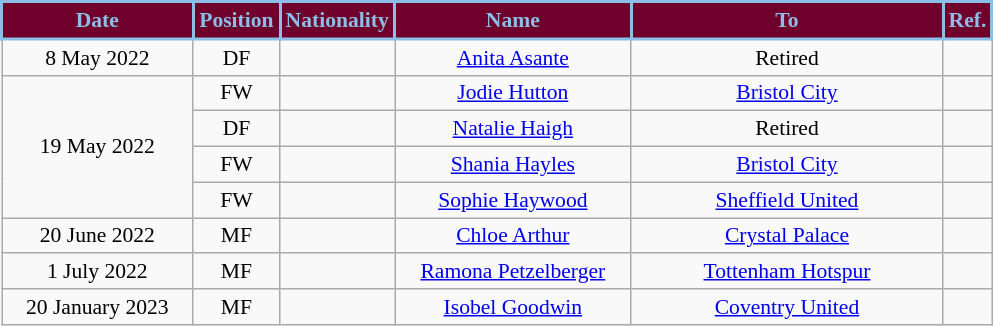<table class="wikitable" style="text-align:center; font-size:90%; ">
<tr>
<th style="background:#6F002B; color:#8DBEE7;border:2px solid #8DBEE7; width:120px;">Date</th>
<th style="background:#6F002B; color:#8DBEE7;border:2px solid #8DBEE7; width:50px;">Position</th>
<th style="background:#6F002B; color:#8DBEE7;border:2px solid #8DBEE7; width:50px;">Nationality</th>
<th style="background:#6F002B; color:#8DBEE7;border:2px solid #8DBEE7; width:150px;">Name</th>
<th style="background:#6F002B; color:#8DBEE7;border:2px solid #8DBEE7; width:200px;">To</th>
<th style="background:#6F002B; color:#8DBEE7;border:2px solid #8DBEE7; width:25px;">Ref.</th>
</tr>
<tr>
<td>8 May 2022</td>
<td>DF</td>
<td></td>
<td><a href='#'>Anita Asante</a></td>
<td>Retired</td>
<td></td>
</tr>
<tr>
<td rowspan=4>19 May 2022</td>
<td>FW</td>
<td></td>
<td><a href='#'>Jodie Hutton</a></td>
<td> <a href='#'>Bristol City</a></td>
<td></td>
</tr>
<tr>
<td>DF</td>
<td></td>
<td><a href='#'>Natalie Haigh</a></td>
<td>Retired</td>
<td></td>
</tr>
<tr>
<td>FW</td>
<td></td>
<td><a href='#'>Shania Hayles</a></td>
<td> <a href='#'>Bristol City</a></td>
<td></td>
</tr>
<tr>
<td>FW</td>
<td></td>
<td><a href='#'>Sophie Haywood</a></td>
<td> <a href='#'>Sheffield United</a></td>
<td></td>
</tr>
<tr>
<td>20 June 2022</td>
<td>MF</td>
<td></td>
<td><a href='#'>Chloe Arthur</a></td>
<td> <a href='#'>Crystal Palace</a></td>
<td></td>
</tr>
<tr>
<td>1 July 2022</td>
<td>MF</td>
<td></td>
<td><a href='#'>Ramona Petzelberger</a></td>
<td> <a href='#'>Tottenham Hotspur</a></td>
<td></td>
</tr>
<tr>
<td>20 January 2023</td>
<td>MF</td>
<td></td>
<td><a href='#'>Isobel Goodwin</a></td>
<td> <a href='#'>Coventry United</a></td>
<td></td>
</tr>
</table>
